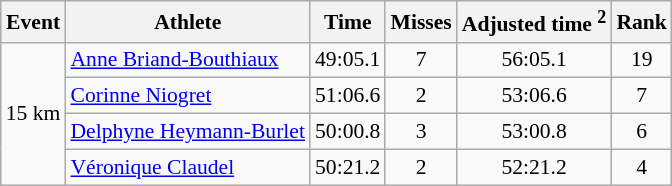<table class="wikitable" style="font-size:90%">
<tr>
<th>Event</th>
<th>Athlete</th>
<th>Time</th>
<th>Misses</th>
<th>Adjusted time <sup>2</sup></th>
<th>Rank</th>
</tr>
<tr>
<td rowspan="4">15 km</td>
<td><a href='#'>Anne Briand-Bouthiaux</a></td>
<td align="center">49:05.1</td>
<td align="center">7</td>
<td align="center">56:05.1</td>
<td align="center">19</td>
</tr>
<tr>
<td><a href='#'>Corinne Niogret</a></td>
<td align="center">51:06.6</td>
<td align="center">2</td>
<td align="center">53:06.6</td>
<td align="center">7</td>
</tr>
<tr>
<td><a href='#'>Delphyne Heymann-Burlet</a></td>
<td align="center">50:00.8</td>
<td align="center">3</td>
<td align="center">53:00.8</td>
<td align="center">6</td>
</tr>
<tr>
<td><a href='#'>Véronique Claudel</a></td>
<td align="center">50:21.2</td>
<td align="center">2</td>
<td align="center">52:21.2</td>
<td align="center">4</td>
</tr>
</table>
